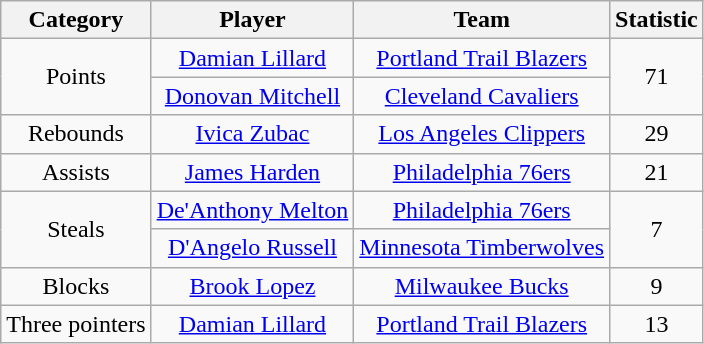<table class="wikitable" style="text-align:center;">
<tr>
<th>Category</th>
<th>Player</th>
<th>Team</th>
<th>Statistic</th>
</tr>
<tr>
<td rowspan=2>Points</td>
<td><a href='#'>Damian Lillard</a></td>
<td><a href='#'>Portland Trail Blazers</a></td>
<td rowspan=2>71</td>
</tr>
<tr>
<td><a href='#'>Donovan Mitchell</a></td>
<td><a href='#'>Cleveland Cavaliers</a></td>
</tr>
<tr>
<td>Rebounds</td>
<td><a href='#'>Ivica Zubac</a></td>
<td><a href='#'>Los Angeles Clippers</a></td>
<td>29</td>
</tr>
<tr>
<td>Assists</td>
<td><a href='#'>James Harden</a></td>
<td><a href='#'>Philadelphia 76ers</a></td>
<td>21</td>
</tr>
<tr>
<td rowspan=2>Steals</td>
<td><a href='#'>De'Anthony Melton</a></td>
<td><a href='#'>Philadelphia 76ers</a></td>
<td rowspan="2">7</td>
</tr>
<tr>
<td><a href='#'>D'Angelo Russell</a></td>
<td><a href='#'>Minnesota Timberwolves</a></td>
</tr>
<tr>
<td>Blocks</td>
<td><a href='#'>Brook Lopez</a></td>
<td><a href='#'>Milwaukee Bucks</a></td>
<td>9</td>
</tr>
<tr>
<td>Three pointers</td>
<td><a href='#'>Damian Lillard</a></td>
<td><a href='#'>Portland Trail Blazers</a></td>
<td>13</td>
</tr>
</table>
